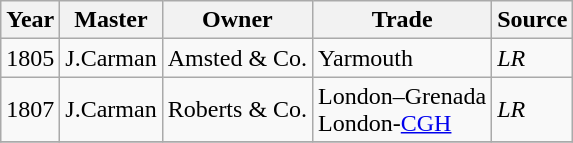<table class=" wikitable">
<tr>
<th>Year</th>
<th>Master</th>
<th>Owner</th>
<th>Trade</th>
<th>Source</th>
</tr>
<tr>
<td>1805</td>
<td>J.Carman</td>
<td>Amsted & Co.</td>
<td>Yarmouth</td>
<td><em>LR</em></td>
</tr>
<tr>
<td>1807</td>
<td>J.Carman</td>
<td>Roberts & Co.</td>
<td>London–Grenada<br>London-<a href='#'>CGH</a></td>
<td><em>LR</em></td>
</tr>
<tr>
</tr>
</table>
